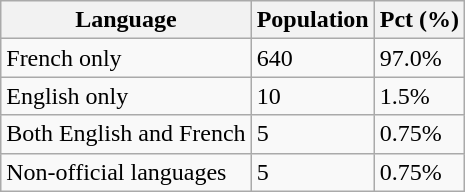<table class="wikitable">
<tr>
<th>Language</th>
<th>Population</th>
<th>Pct (%)</th>
</tr>
<tr>
<td>French only</td>
<td>640</td>
<td>97.0%</td>
</tr>
<tr>
<td>English only</td>
<td>10</td>
<td>1.5%</td>
</tr>
<tr>
<td>Both English and French</td>
<td>5</td>
<td>0.75%</td>
</tr>
<tr>
<td>Non-official languages</td>
<td>5</td>
<td>0.75%</td>
</tr>
</table>
